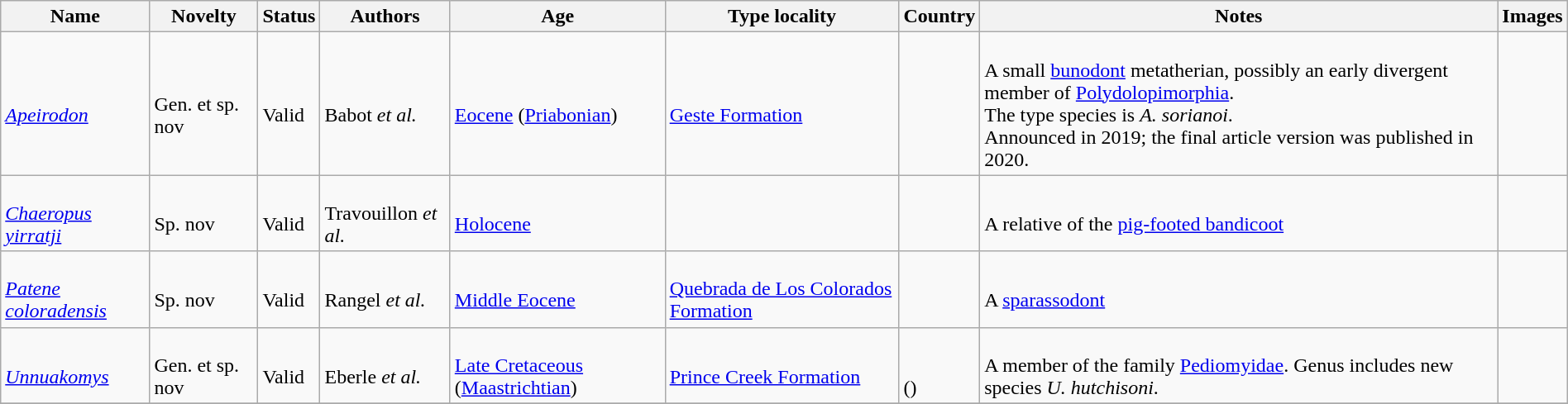<table class="wikitable sortable" align="center" width="100%">
<tr>
<th>Name</th>
<th>Novelty</th>
<th>Status</th>
<th>Authors</th>
<th>Age</th>
<th>Type locality</th>
<th>Country</th>
<th>Notes</th>
<th>Images</th>
</tr>
<tr>
<td><br><em><a href='#'>Apeirodon</a></em></td>
<td><br>Gen. et sp. nov</td>
<td><br>Valid</td>
<td><br>Babot <em>et al.</em></td>
<td><br><a href='#'>Eocene</a> (<a href='#'>Priabonian</a>)</td>
<td><br><a href='#'>Geste Formation</a></td>
<td><br></td>
<td><br>A small <a href='#'>bunodont</a> metatherian, possibly an early divergent member of <a href='#'>Polydolopimorphia</a>.<br> The type species is <em>A. sorianoi</em>.<br>Announced in 2019; the final article version was published in 2020.</td>
<td></td>
</tr>
<tr>
<td><br><em><a href='#'>Chaeropus yirratji</a></em></td>
<td><br>Sp. nov</td>
<td><br>Valid</td>
<td><br>Travouillon <em>et al.</em></td>
<td><br><a href='#'>Holocene</a></td>
<td></td>
<td><br></td>
<td><br>A relative of the <a href='#'>pig-footed bandicoot</a></td>
<td></td>
</tr>
<tr>
<td><br><em><a href='#'>Patene coloradensis</a></em></td>
<td><br>Sp. nov</td>
<td><br>Valid</td>
<td><br>Rangel <em>et al.</em></td>
<td><br><a href='#'>Middle Eocene</a></td>
<td><br><a href='#'>Quebrada de Los Colorados Formation</a></td>
<td><br></td>
<td><br>A <a href='#'>sparassodont</a></td>
<td></td>
</tr>
<tr>
<td><br><em><a href='#'>Unnuakomys</a></em></td>
<td><br>Gen. et sp. nov</td>
<td><br>Valid</td>
<td><br>Eberle <em>et al.</em></td>
<td><br><a href='#'>Late Cretaceous</a> (<a href='#'>Maastrichtian</a>)</td>
<td><br><a href='#'>Prince Creek Formation</a></td>
<td><br><br>()</td>
<td><br>A member of the family <a href='#'>Pediomyidae</a>. Genus includes new species <em>U. hutchisoni</em>.</td>
<td></td>
</tr>
<tr>
</tr>
</table>
